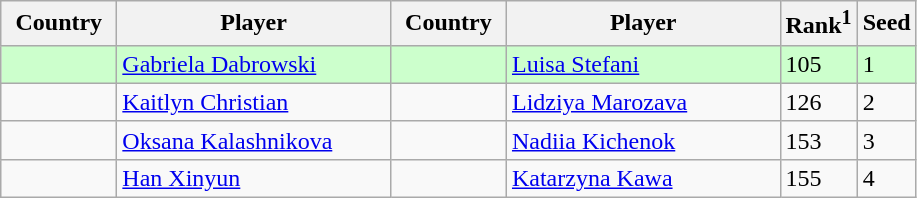<table class="sortable wikitable">
<tr>
<th width="70">Country</th>
<th width="175">Player</th>
<th width="70">Country</th>
<th width="175">Player</th>
<th>Rank<sup>1</sup></th>
<th>Seed</th>
</tr>
<tr style="background:#cfc;">
<td></td>
<td><a href='#'>Gabriela Dabrowski</a></td>
<td></td>
<td><a href='#'>Luisa Stefani</a></td>
<td>105</td>
<td>1</td>
</tr>
<tr>
<td></td>
<td><a href='#'>Kaitlyn Christian</a></td>
<td></td>
<td><a href='#'>Lidziya Marozava</a></td>
<td>126</td>
<td>2</td>
</tr>
<tr>
<td></td>
<td><a href='#'>Oksana Kalashnikova</a></td>
<td></td>
<td><a href='#'>Nadiia Kichenok</a></td>
<td>153</td>
<td>3</td>
</tr>
<tr>
<td></td>
<td><a href='#'>Han Xinyun</a></td>
<td></td>
<td><a href='#'>Katarzyna Kawa</a></td>
<td>155</td>
<td>4</td>
</tr>
</table>
